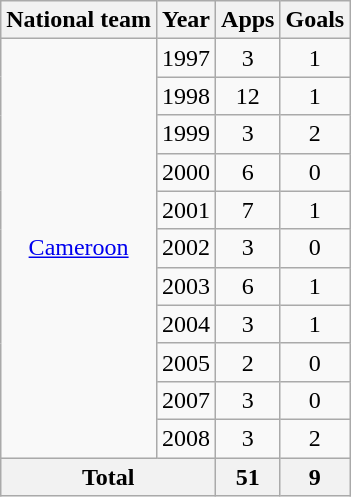<table class="wikitable" style="text-align:center">
<tr>
<th>National team</th>
<th>Year</th>
<th>Apps</th>
<th>Goals</th>
</tr>
<tr>
<td rowspan="11"><a href='#'>Cameroon</a></td>
<td>1997</td>
<td>3</td>
<td>1</td>
</tr>
<tr>
<td>1998</td>
<td>12</td>
<td>1</td>
</tr>
<tr>
<td>1999</td>
<td>3</td>
<td>2</td>
</tr>
<tr>
<td>2000</td>
<td>6</td>
<td>0</td>
</tr>
<tr>
<td>2001</td>
<td>7</td>
<td>1</td>
</tr>
<tr>
<td>2002</td>
<td>3</td>
<td>0</td>
</tr>
<tr>
<td>2003</td>
<td>6</td>
<td>1</td>
</tr>
<tr>
<td>2004</td>
<td>3</td>
<td>1</td>
</tr>
<tr>
<td>2005</td>
<td>2</td>
<td>0</td>
</tr>
<tr>
<td>2007</td>
<td>3</td>
<td>0</td>
</tr>
<tr>
<td>2008</td>
<td>3</td>
<td>2</td>
</tr>
<tr>
<th colspan="2">Total</th>
<th>51</th>
<th>9</th>
</tr>
</table>
